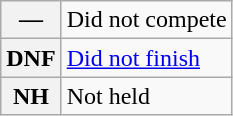<table class="wikitable">
<tr>
<th scope="row">—</th>
<td>Did not compete</td>
</tr>
<tr>
<th scope="row">DNF</th>
<td><a href='#'>Did not finish</a></td>
</tr>
<tr>
<th scope="row">NH</th>
<td>Not held</td>
</tr>
</table>
